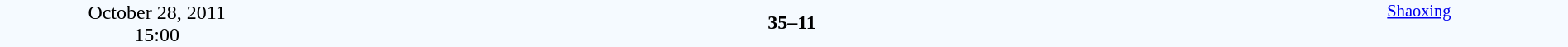<table style="width: 100%; background:#F5FAFF;" cellspacing="0">
<tr>
<td align=center rowspan=3 width=20%>October 28, 2011<br>15:00</td>
</tr>
<tr>
<td width=24% align=right><strong></strong></td>
<td align=center width=13%><strong>35–11</strong></td>
<td width=24%></td>
<td style=font-size:85% rowspan=3 valign=top align=center><a href='#'>Shaoxing</a></td>
</tr>
<tr style=font-size:85%>
<td align=right></td>
<td align=center></td>
<td></td>
</tr>
</table>
